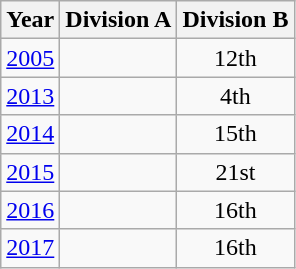<table class="wikitable" style="text-align:center">
<tr>
<th>Year</th>
<th>Division A</th>
<th>Division B</th>
</tr>
<tr>
<td><a href='#'>2005</a></td>
<td></td>
<td>12th</td>
</tr>
<tr>
<td><a href='#'>2013</a></td>
<td></td>
<td>4th</td>
</tr>
<tr>
<td><a href='#'>2014</a></td>
<td></td>
<td>15th</td>
</tr>
<tr>
<td><a href='#'>2015</a></td>
<td></td>
<td>21st</td>
</tr>
<tr>
<td><a href='#'>2016</a></td>
<td></td>
<td>16th</td>
</tr>
<tr>
<td><a href='#'>2017</a></td>
<td></td>
<td>16th</td>
</tr>
</table>
